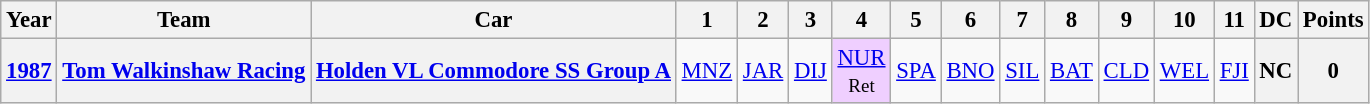<table class="wikitable" style="text-align:center; font-size:95%">
<tr>
<th>Year</th>
<th>Team</th>
<th>Car</th>
<th>1</th>
<th>2</th>
<th>3</th>
<th>4</th>
<th>5</th>
<th>6</th>
<th>7</th>
<th>8</th>
<th>9</th>
<th>10</th>
<th>11</th>
<th>DC</th>
<th>Points</th>
</tr>
<tr>
<th><a href='#'>1987</a></th>
<th> <a href='#'>Tom Walkinshaw Racing</a></th>
<th><a href='#'>Holden VL Commodore SS Group A</a></th>
<td><a href='#'>MNZ</a></td>
<td><a href='#'>JAR</a></td>
<td><a href='#'>DIJ</a></td>
<td style="background:#efcfff;"><a href='#'>NUR</a><br><small>Ret</small></td>
<td><a href='#'>SPA</a></td>
<td><a href='#'>BNO</a></td>
<td><a href='#'>SIL</a></td>
<td><a href='#'>BAT</a></td>
<td><a href='#'>CLD</a></td>
<td><a href='#'>WEL</a></td>
<td><a href='#'>FJI</a></td>
<th>NC</th>
<th>0</th>
</tr>
</table>
